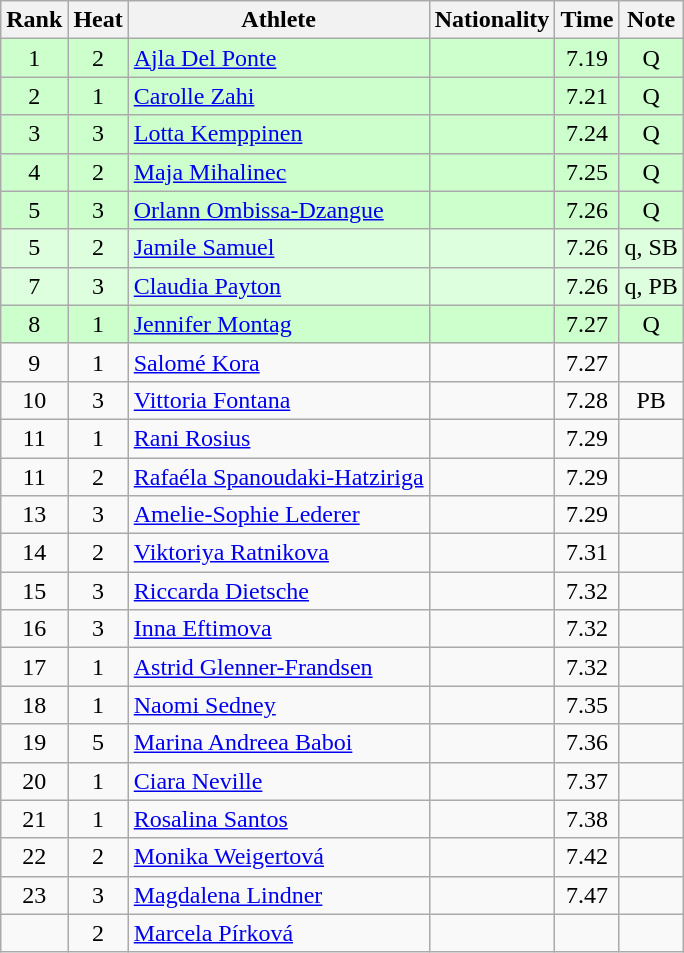<table class="wikitable sortable" style="text-align:center">
<tr>
<th>Rank</th>
<th>Heat</th>
<th>Athlete</th>
<th>Nationality</th>
<th>Time</th>
<th>Note</th>
</tr>
<tr bgcolor=ccffcc>
<td>1</td>
<td>2</td>
<td align=left><a href='#'>Ajla Del Ponte</a></td>
<td align=left></td>
<td>7.19</td>
<td>Q</td>
</tr>
<tr bgcolor=ccffcc>
<td>2</td>
<td>1</td>
<td align=left><a href='#'>Carolle Zahi</a></td>
<td align=left></td>
<td>7.21</td>
<td>Q</td>
</tr>
<tr bgcolor=ccffcc>
<td>3</td>
<td>3</td>
<td align=left><a href='#'>Lotta Kemppinen</a></td>
<td align=left></td>
<td>7.24</td>
<td>Q</td>
</tr>
<tr bgcolor=ccffcc>
<td>4</td>
<td>2</td>
<td align=left><a href='#'>Maja Mihalinec</a></td>
<td align=left></td>
<td>7.25</td>
<td>Q</td>
</tr>
<tr bgcolor=ccffcc>
<td>5</td>
<td>3</td>
<td align=left><a href='#'>Orlann Ombissa-Dzangue</a></td>
<td align=left></td>
<td>7.26</td>
<td>Q</td>
</tr>
<tr bgcolor=ddffdd>
<td>5</td>
<td>2</td>
<td align=left><a href='#'>Jamile Samuel</a></td>
<td align=left></td>
<td>7.26</td>
<td>q, SB</td>
</tr>
<tr bgcolor=ddffdd>
<td>7</td>
<td>3</td>
<td align=left><a href='#'>Claudia Payton</a></td>
<td align=left></td>
<td>7.26</td>
<td>q, PB</td>
</tr>
<tr bgcolor=ccffcc>
<td>8</td>
<td>1</td>
<td align=left><a href='#'>Jennifer Montag</a></td>
<td align=left></td>
<td>7.27</td>
<td>Q</td>
</tr>
<tr>
<td>9</td>
<td>1</td>
<td align=left><a href='#'>Salomé Kora</a></td>
<td align=left></td>
<td>7.27</td>
<td></td>
</tr>
<tr>
<td>10</td>
<td>3</td>
<td align=left><a href='#'>Vittoria Fontana</a></td>
<td align=left></td>
<td>7.28</td>
<td>PB</td>
</tr>
<tr>
<td>11</td>
<td>1</td>
<td align=left><a href='#'>Rani Rosius</a></td>
<td align=left></td>
<td>7.29</td>
<td></td>
</tr>
<tr>
<td>11</td>
<td>2</td>
<td align=left><a href='#'>Rafaéla Spanoudaki-Hatziriga</a></td>
<td align=left></td>
<td>7.29</td>
<td></td>
</tr>
<tr>
<td>13</td>
<td>3</td>
<td align=left><a href='#'>Amelie-Sophie Lederer</a></td>
<td align=left></td>
<td>7.29</td>
<td></td>
</tr>
<tr>
<td>14</td>
<td>2</td>
<td align=left><a href='#'>Viktoriya Ratnikova</a></td>
<td align=left></td>
<td>7.31</td>
<td></td>
</tr>
<tr>
<td>15</td>
<td>3</td>
<td align=left><a href='#'>Riccarda Dietsche</a></td>
<td align=left></td>
<td>7.32</td>
<td></td>
</tr>
<tr>
<td>16</td>
<td>3</td>
<td align=left><a href='#'>Inna Eftimova</a></td>
<td align=left></td>
<td>7.32</td>
<td></td>
</tr>
<tr>
<td>17</td>
<td>1</td>
<td align=left><a href='#'>Astrid Glenner-Frandsen</a></td>
<td align=left></td>
<td>7.32</td>
<td></td>
</tr>
<tr>
<td>18</td>
<td>1</td>
<td align=left><a href='#'>Naomi Sedney</a></td>
<td align=left></td>
<td>7.35</td>
<td></td>
</tr>
<tr>
<td>19</td>
<td>5</td>
<td align=left><a href='#'>Marina Andreea Baboi</a></td>
<td align=left></td>
<td>7.36</td>
<td></td>
</tr>
<tr>
<td>20</td>
<td>1</td>
<td align=left><a href='#'>Ciara Neville</a></td>
<td align=left></td>
<td>7.37</td>
<td></td>
</tr>
<tr>
<td>21</td>
<td>1</td>
<td align=left><a href='#'>Rosalina Santos</a></td>
<td align=left></td>
<td>7.38</td>
<td></td>
</tr>
<tr>
<td>22</td>
<td>2</td>
<td align=left><a href='#'>Monika Weigertová</a></td>
<td align=left></td>
<td>7.42</td>
<td></td>
</tr>
<tr>
<td>23</td>
<td>3</td>
<td align=left><a href='#'>Magdalena Lindner</a></td>
<td align=left></td>
<td>7.47</td>
<td></td>
</tr>
<tr>
<td></td>
<td>2</td>
<td align=left><a href='#'>Marcela Pírková</a></td>
<td align=left></td>
<td></td>
<td></td>
</tr>
</table>
